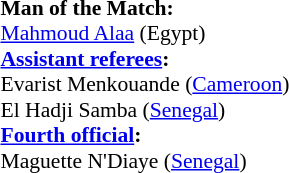<table width=50% style="font-size: 90%">
<tr>
<td><br><strong>Man of the Match:</strong>
<br><a href='#'>Mahmoud Alaa</a> (Egypt)<br><strong><a href='#'>Assistant referees</a>:</strong>
<br>Evarist Menkouande (<a href='#'>Cameroon</a>)
<br>El Hadji Samba (<a href='#'>Senegal</a>)
<br><strong><a href='#'>Fourth official</a>:</strong>
<br>Maguette N'Diaye (<a href='#'>Senegal</a>)</td>
</tr>
</table>
